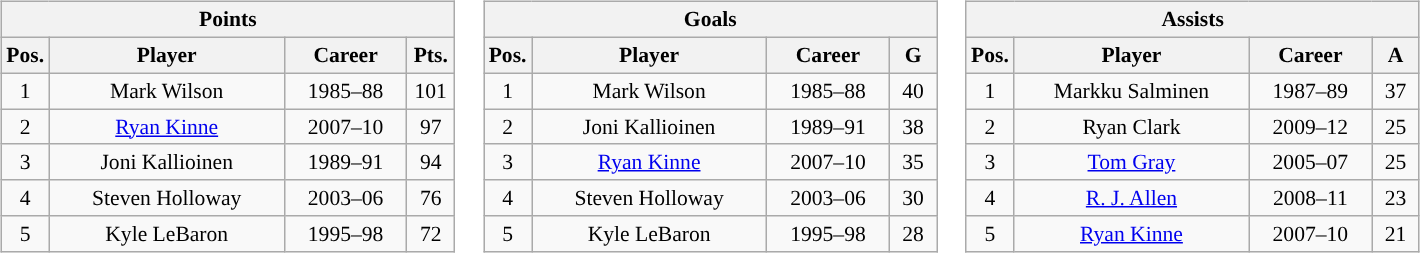<table>
<tr>
<td><br><table class="wikitable" style="text-align: center; font-size: 90%;">
<tr>
<th colspan="4">Points</th>
</tr>
<tr>
<th width="25">Pos.</th>
<th style="width:150px;">Player</th>
<th width="75">Career</th>
<th width="25">Pts.</th>
</tr>
<tr>
<td>1</td>
<td>Mark Wilson</td>
<td>1985–88</td>
<td>101</td>
</tr>
<tr>
<td>2</td>
<td><a href='#'>Ryan Kinne</a></td>
<td>2007–10</td>
<td>97</td>
</tr>
<tr>
<td>3</td>
<td>Joni Kallioinen</td>
<td>1989–91</td>
<td>94</td>
</tr>
<tr>
<td>4</td>
<td>Steven Holloway</td>
<td>2003–06</td>
<td>76</td>
</tr>
<tr>
<td>5</td>
<td>Kyle LeBaron</td>
<td>1995–98</td>
<td>72</td>
</tr>
</table>
</td>
<td><br><table class="wikitable" style="text-align: center; font-size: 90%;">
<tr>
<th colspan="4">Goals</th>
</tr>
<tr>
<th width="25">Pos.</th>
<th style="width:150px;">Player</th>
<th width="75">Career</th>
<th width="25">G</th>
</tr>
<tr>
<td>1</td>
<td>Mark Wilson</td>
<td>1985–88</td>
<td>40</td>
</tr>
<tr>
<td>2</td>
<td>Joni Kallioinen</td>
<td>1989–91</td>
<td>38</td>
</tr>
<tr>
<td>3</td>
<td><a href='#'>Ryan Kinne</a></td>
<td>2007–10</td>
<td>35</td>
</tr>
<tr>
<td>4</td>
<td>Steven Holloway</td>
<td>2003–06</td>
<td>30</td>
</tr>
<tr>
<td>5</td>
<td>Kyle LeBaron</td>
<td>1995–98</td>
<td>28</td>
</tr>
</table>
</td>
<td><br><table class="wikitable" style="text-align: center; font-size: 90%;">
<tr>
<th colspan="4">Assists</th>
</tr>
<tr>
<th width="25">Pos.</th>
<th style="width:150px;">Player</th>
<th width="75">Career</th>
<th width="25">A</th>
</tr>
<tr>
<td>1</td>
<td>Markku Salminen</td>
<td>1987–89</td>
<td>37</td>
</tr>
<tr>
<td>2</td>
<td>Ryan Clark</td>
<td>2009–12</td>
<td>25</td>
</tr>
<tr>
<td>3</td>
<td><a href='#'>Tom Gray</a></td>
<td>2005–07</td>
<td>25</td>
</tr>
<tr>
<td>4</td>
<td><a href='#'>R. J. Allen</a></td>
<td>2008–11</td>
<td>23</td>
</tr>
<tr>
<td>5</td>
<td><a href='#'>Ryan Kinne</a></td>
<td>2007–10</td>
<td>21</td>
</tr>
</table>
</td>
</tr>
</table>
